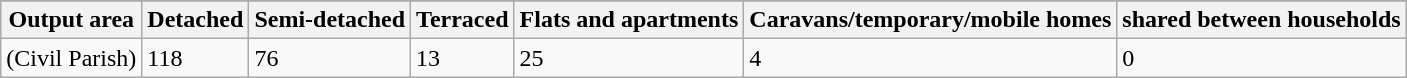<table class="wikitable">
<tr>
</tr>
<tr>
<th>Output area</th>
<th>Detached</th>
<th>Semi-detached</th>
<th>Terraced</th>
<th>Flats and apartments</th>
<th>Caravans/temporary/mobile homes</th>
<th>shared between households</th>
</tr>
<tr>
<td>(Civil Parish)</td>
<td>118</td>
<td>76</td>
<td>13</td>
<td>25</td>
<td>4</td>
<td>0</td>
</tr>
</table>
